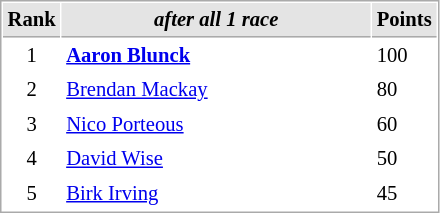<table cellspacing="1" cellpadding="3" style="border:1px solid #aaa; font-size:86%;">
<tr style="background:#e4e4e4;">
<th style="border-bottom:1px solid #aaa; width:10px;">Rank</th>
<th style="border-bottom:1px solid #aaa; width:200px;"><em>after all 1 race</em></th>
<th style="border-bottom:1px solid #aaa; width:20px;">Points</th>
</tr>
<tr>
<td align=center>1</td>
<td><strong> <a href='#'>Aaron Blunck</a></strong></td>
<td>100</td>
</tr>
<tr>
<td align=center>2</td>
<td> <a href='#'>Brendan Mackay</a></td>
<td>80</td>
</tr>
<tr>
<td align=center>3</td>
<td> <a href='#'>Nico Porteous</a></td>
<td>60</td>
</tr>
<tr>
<td align=center>4</td>
<td> <a href='#'>David Wise</a></td>
<td>50</td>
</tr>
<tr>
<td align=center>5</td>
<td> <a href='#'>Birk Irving</a></td>
<td>45</td>
</tr>
</table>
